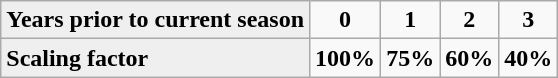<table class="wikitable" style="font-weight:bold; text-align:center">
<tr>
<td align=left bgcolor=#efefef>Years prior to current season</td>
<td width=20>0</td>
<td width=20>1</td>
<td width=20>2</td>
<td width=20>3</td>
</tr>
<tr>
<td align=left bgcolor=#efefef>Scaling factor</td>
<td width=20>100%</td>
<td width=20>75%</td>
<td width=20>60%</td>
<td width=20>40%</td>
</tr>
</table>
